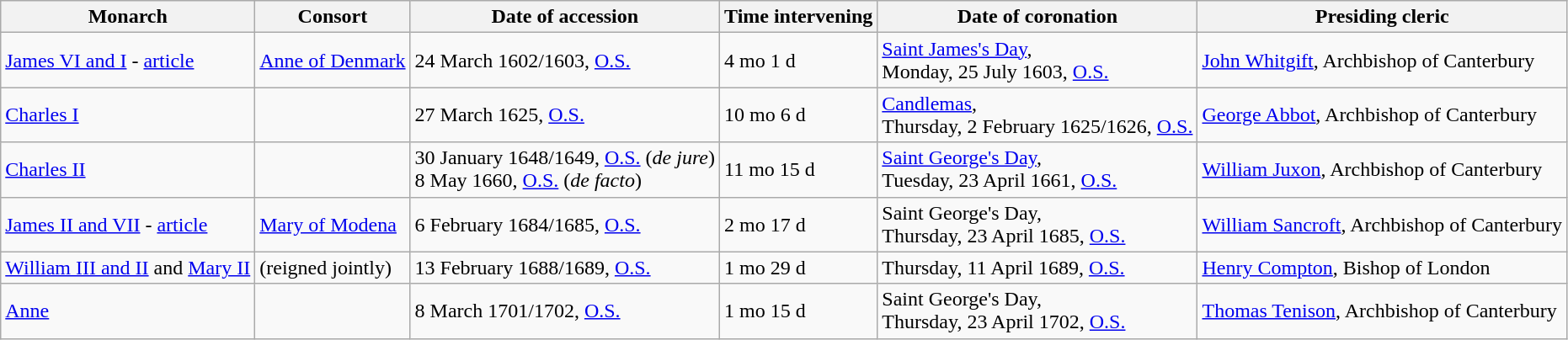<table class="wikitable">
<tr>
<th>Monarch</th>
<th>Consort</th>
<th>Date of accession</th>
<th>Time intervening</th>
<th>Date of coronation</th>
<th>Presiding cleric</th>
</tr>
<tr>
<td><a href='#'>James VI and I</a>  - <a href='#'>article</a></td>
<td><a href='#'>Anne of Denmark</a></td>
<td>24 March 1602/1603, <a href='#'>O.S.</a></td>
<td>4 mo 1 d</td>
<td><a href='#'>Saint James's Day</a>,<br>Monday, 25 July 1603, <a href='#'>O.S.</a></td>
<td><a href='#'>John Whitgift</a>, Archbishop of Canterbury</td>
</tr>
<tr>
<td><a href='#'>Charles I</a></td>
<td></td>
<td>27 March 1625, <a href='#'>O.S.</a></td>
<td>10 mo 6 d</td>
<td><a href='#'>Candlemas</a>,<br>Thursday, 2 February 1625/1626, <a href='#'>O.S.</a></td>
<td><a href='#'>George Abbot</a>, Archbishop of Canterbury</td>
</tr>
<tr>
<td><a href='#'>Charles II</a></td>
<td></td>
<td>30 January 1648/1649, <a href='#'>O.S.</a> (<em>de jure</em>)<br>8 May 1660, <a href='#'>O.S.</a> (<em>de facto</em>)</td>
<td>11 mo 15 d</td>
<td><a href='#'>Saint George's Day</a>,<br>Tuesday, 23 April 1661, <a href='#'>O.S.</a></td>
<td><a href='#'>William Juxon</a>, Archbishop of Canterbury</td>
</tr>
<tr>
<td><a href='#'>James II and VII</a>  - <a href='#'>article</a></td>
<td><a href='#'>Mary of Modena</a></td>
<td>6 February 1684/1685, <a href='#'>O.S.</a></td>
<td>2 mo 17 d</td>
<td>Saint George's Day,<br>Thursday, 23 April 1685, <a href='#'>O.S.</a></td>
<td><a href='#'>William Sancroft</a>, Archbishop of Canterbury</td>
</tr>
<tr>
<td><a href='#'>William III and II</a> and <a href='#'>Mary II</a></td>
<td>(reigned jointly)</td>
<td>13 February 1688/1689, <a href='#'>O.S.</a></td>
<td>1 mo 29 d</td>
<td>Thursday, 11 April 1689, <a href='#'>O.S.</a></td>
<td><a href='#'>Henry Compton</a>, Bishop of London</td>
</tr>
<tr>
<td><a href='#'>Anne</a></td>
<td></td>
<td>8 March 1701/1702, <a href='#'>O.S.</a></td>
<td>1 mo 15 d</td>
<td>Saint George's Day,<br>Thursday, 23 April 1702, <a href='#'>O.S.</a></td>
<td><a href='#'>Thomas Tenison</a>, Archbishop of Canterbury</td>
</tr>
</table>
